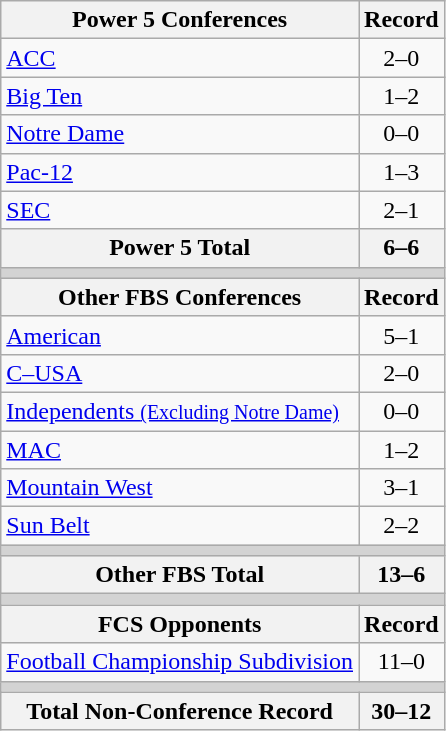<table class="wikitable">
<tr>
<th>Power 5 Conferences</th>
<th>Record</th>
</tr>
<tr>
<td><a href='#'>ACC</a></td>
<td align=center>2–0</td>
</tr>
<tr>
<td><a href='#'>Big Ten</a></td>
<td align=center>1–2</td>
</tr>
<tr>
<td><a href='#'>Notre Dame</a></td>
<td align=center>0–0</td>
</tr>
<tr>
<td><a href='#'>Pac-12</a></td>
<td align=center>1–3</td>
</tr>
<tr>
<td><a href='#'>SEC</a></td>
<td align=center>2–1</td>
</tr>
<tr>
<th>Power 5 Total</th>
<th>6–6</th>
</tr>
<tr>
<th colspan="2" style="background:lightgrey;"></th>
</tr>
<tr>
<th>Other FBS Conferences</th>
<th>Record</th>
</tr>
<tr>
<td><a href='#'>American</a></td>
<td align=center>5–1</td>
</tr>
<tr>
<td><a href='#'>C–USA</a></td>
<td align=center>2–0</td>
</tr>
<tr>
<td><a href='#'>Independents <small>(Excluding Notre Dame)</small></a></td>
<td align=center>0–0</td>
</tr>
<tr>
<td><a href='#'>MAC</a></td>
<td align=center>1–2</td>
</tr>
<tr>
<td><a href='#'>Mountain West</a></td>
<td align=center>3–1</td>
</tr>
<tr>
<td><a href='#'>Sun Belt</a></td>
<td align=center>2–2</td>
</tr>
<tr>
<th colspan="2" style="background:lightgrey;"></th>
</tr>
<tr>
<th>Other FBS Total</th>
<th>13–6</th>
</tr>
<tr>
<th colspan="2" style="background:lightgrey;"></th>
</tr>
<tr>
<th>FCS Opponents</th>
<th>Record</th>
</tr>
<tr>
<td><a href='#'>Football Championship Subdivision</a></td>
<td align=center>11–0</td>
</tr>
<tr>
<th colspan="2" style="background:lightgrey;"></th>
</tr>
<tr>
<th>Total Non-Conference Record</th>
<th>30–12</th>
</tr>
</table>
